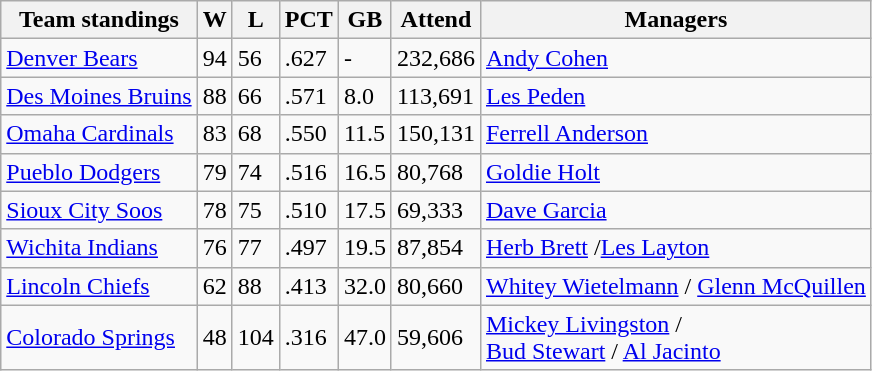<table class="wikitable">
<tr>
<th>Team standings</th>
<th>W</th>
<th>L</th>
<th>PCT</th>
<th>GB</th>
<th>Attend</th>
<th>Managers</th>
</tr>
<tr>
<td><a href='#'>Denver Bears</a></td>
<td>94</td>
<td>56</td>
<td>.627</td>
<td>-</td>
<td>232,686</td>
<td><a href='#'>Andy Cohen</a></td>
</tr>
<tr>
<td><a href='#'>Des Moines Bruins</a></td>
<td>88</td>
<td>66</td>
<td>.571</td>
<td>8.0</td>
<td>113,691</td>
<td><a href='#'>Les Peden</a></td>
</tr>
<tr>
<td><a href='#'>Omaha Cardinals</a></td>
<td>83</td>
<td>68</td>
<td>.550</td>
<td>11.5</td>
<td>150,131</td>
<td><a href='#'>Ferrell Anderson</a></td>
</tr>
<tr>
<td><a href='#'>Pueblo Dodgers</a></td>
<td>79</td>
<td>74</td>
<td>.516</td>
<td>16.5</td>
<td>80,768</td>
<td><a href='#'>Goldie Holt</a></td>
</tr>
<tr>
<td><a href='#'>Sioux City Soos</a></td>
<td>78</td>
<td>75</td>
<td>.510</td>
<td>17.5</td>
<td>69,333</td>
<td><a href='#'>Dave Garcia</a></td>
</tr>
<tr>
<td><a href='#'>Wichita Indians</a></td>
<td>76</td>
<td>77</td>
<td>.497</td>
<td>19.5</td>
<td>87,854</td>
<td><a href='#'>Herb Brett</a> /<a href='#'>Les Layton</a></td>
</tr>
<tr>
<td><a href='#'>Lincoln Chiefs</a></td>
<td>62</td>
<td>88</td>
<td>.413</td>
<td>32.0</td>
<td>80,660</td>
<td><a href='#'>Whitey Wietelmann</a> / <a href='#'>Glenn McQuillen</a></td>
</tr>
<tr>
<td><a href='#'>Colorado Springs</a></td>
<td>48</td>
<td>104</td>
<td>.316</td>
<td>47.0</td>
<td>59,606</td>
<td><a href='#'>Mickey Livingston</a> /<br> <a href='#'>Bud Stewart</a> / <a href='#'>Al Jacinto</a></td>
</tr>
</table>
